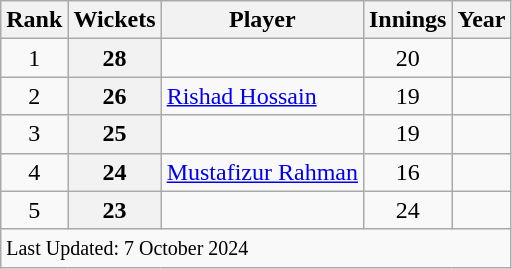<table class="wikitable plainrowheaders sortable">
<tr>
<th scope=col>Rank</th>
<th scope=col>Wickets</th>
<th scope=col>Player</th>
<th scope=col>Innings</th>
<th scope=col>Year</th>
</tr>
<tr>
<td align=center>1</td>
<th scope=row style=text-align:center;>28</th>
<td></td>
<td align=center>20</td>
<td></td>
</tr>
<tr>
<td align=center>2</td>
<th scope=row style=text-align:center;>26</th>
<td><a href='#'>Rishad Hossain</a></td>
<td align=center>19</td>
<td></td>
</tr>
<tr>
<td align=center>3</td>
<th scope=row style=text-align:center;>25</th>
<td></td>
<td align=center>19</td>
<td></td>
</tr>
<tr>
<td align=center>4</td>
<th scope=row style=text-align:center;>24</th>
<td><a href='#'>Mustafizur Rahman</a></td>
<td align=center>16</td>
<td></td>
</tr>
<tr>
<td align=center>5</td>
<th scope=row style=text-align:center;>23</th>
<td></td>
<td align=center>24</td>
<td></td>
</tr>
<tr class=sortbottom>
<td colspan=5><small>Last Updated: 7 October 2024</small></td>
</tr>
</table>
